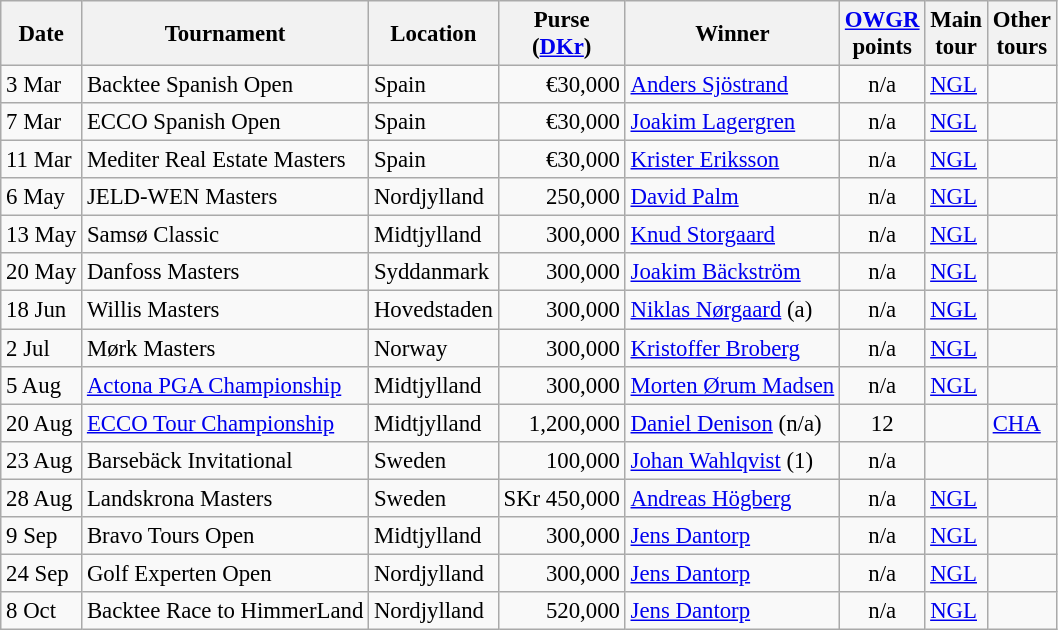<table class="wikitable" style="font-size:95%;">
<tr>
<th>Date</th>
<th>Tournament</th>
<th>Location</th>
<th>Purse<br>(<a href='#'>DKr</a>)</th>
<th>Winner</th>
<th><a href='#'>OWGR</a><br>points</th>
<th>Main<br>tour</th>
<th>Other<br>tours</th>
</tr>
<tr>
<td>3 Mar</td>
<td>Backtee Spanish Open</td>
<td>Spain</td>
<td align=right>€30,000</td>
<td> <a href='#'>Anders Sjöstrand</a></td>
<td align=center>n/a</td>
<td><a href='#'>NGL</a></td>
<td></td>
</tr>
<tr>
<td>7 Mar</td>
<td>ECCO Spanish Open</td>
<td>Spain</td>
<td align=right>€30,000</td>
<td> <a href='#'>Joakim Lagergren</a></td>
<td align=center>n/a</td>
<td><a href='#'>NGL</a></td>
<td></td>
</tr>
<tr>
<td>11 Mar</td>
<td>Mediter Real Estate Masters</td>
<td>Spain</td>
<td align=right>€30,000</td>
<td> <a href='#'>Krister Eriksson</a></td>
<td align=center>n/a</td>
<td><a href='#'>NGL</a></td>
<td></td>
</tr>
<tr>
<td>6 May</td>
<td>JELD-WEN Masters</td>
<td>Nordjylland</td>
<td align=right>250,000</td>
<td> <a href='#'>David Palm</a></td>
<td align=center>n/a</td>
<td><a href='#'>NGL</a></td>
<td></td>
</tr>
<tr>
<td>13 May</td>
<td>Samsø Classic</td>
<td>Midtjylland</td>
<td align=right>300,000</td>
<td> <a href='#'>Knud Storgaard</a></td>
<td align=center>n/a</td>
<td><a href='#'>NGL</a></td>
<td></td>
</tr>
<tr>
<td>20 May</td>
<td>Danfoss Masters</td>
<td>Syddanmark</td>
<td align=right>300,000</td>
<td> <a href='#'>Joakim Bäckström</a></td>
<td align=center>n/a</td>
<td><a href='#'>NGL</a></td>
<td></td>
</tr>
<tr>
<td>18 Jun</td>
<td>Willis Masters</td>
<td>Hovedstaden</td>
<td align=right>300,000</td>
<td> <a href='#'>Niklas Nørgaard</a> (a)</td>
<td align=center>n/a</td>
<td><a href='#'>NGL</a></td>
<td></td>
</tr>
<tr>
<td>2 Jul</td>
<td>Mørk Masters</td>
<td>Norway</td>
<td align=right>300,000</td>
<td> <a href='#'>Kristoffer Broberg</a></td>
<td align=center>n/a</td>
<td><a href='#'>NGL</a></td>
<td></td>
</tr>
<tr>
<td>5 Aug</td>
<td><a href='#'>Actona PGA Championship</a></td>
<td>Midtjylland</td>
<td align=right>300,000</td>
<td> <a href='#'>Morten Ørum Madsen</a></td>
<td align=center>n/a</td>
<td><a href='#'>NGL</a></td>
<td></td>
</tr>
<tr>
<td>20 Aug</td>
<td><a href='#'>ECCO Tour Championship</a></td>
<td>Midtjylland</td>
<td align=right>1,200,000</td>
<td> <a href='#'>Daniel Denison</a> (n/a)</td>
<td align=center>12</td>
<td></td>
<td><a href='#'>CHA</a></td>
</tr>
<tr>
<td>23 Aug</td>
<td>Barsebäck Invitational</td>
<td>Sweden</td>
<td align=right>100,000</td>
<td> <a href='#'>Johan Wahlqvist</a> (1)</td>
<td align=center>n/a</td>
<td></td>
<td></td>
</tr>
<tr>
<td>28 Aug</td>
<td>Landskrona Masters</td>
<td>Sweden</td>
<td align=right>SKr 450,000</td>
<td> <a href='#'>Andreas Högberg</a></td>
<td align=center>n/a</td>
<td><a href='#'>NGL</a></td>
<td></td>
</tr>
<tr>
<td>9 Sep</td>
<td>Bravo Tours Open</td>
<td>Midtjylland</td>
<td align=right>300,000</td>
<td> <a href='#'>Jens Dantorp</a></td>
<td align=center>n/a</td>
<td><a href='#'>NGL</a></td>
<td></td>
</tr>
<tr>
<td>24 Sep</td>
<td>Golf Experten Open</td>
<td>Nordjylland</td>
<td align=right>300,000</td>
<td> <a href='#'>Jens Dantorp</a></td>
<td align=center>n/a</td>
<td><a href='#'>NGL</a></td>
<td></td>
</tr>
<tr>
<td>8 Oct</td>
<td>Backtee Race to HimmerLand</td>
<td>Nordjylland</td>
<td align=right>520,000</td>
<td> <a href='#'>Jens Dantorp</a></td>
<td align=center>n/a</td>
<td><a href='#'>NGL</a></td>
<td></td>
</tr>
</table>
